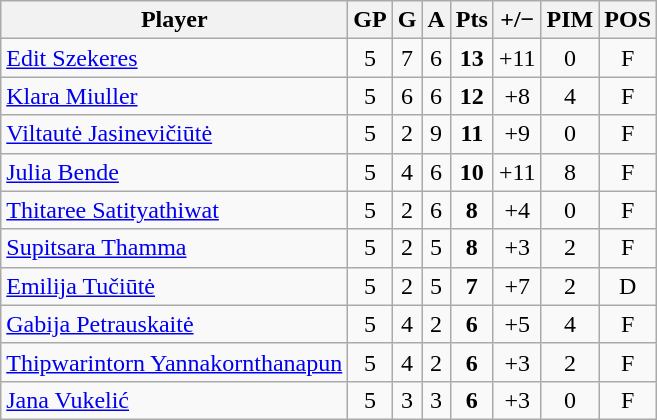<table class="wikitable sortable" style="text-align:center;">
<tr>
<th>Player</th>
<th>GP</th>
<th>G</th>
<th>A</th>
<th>Pts</th>
<th>+/−</th>
<th>PIM</th>
<th>POS</th>
</tr>
<tr>
<td style="text-align:left;"> <a href='#'>Edit Szekeres</a></td>
<td>5</td>
<td>7</td>
<td>6</td>
<td><strong>13</strong></td>
<td>+11</td>
<td>0</td>
<td>F</td>
</tr>
<tr>
<td style="text-align:left;"> <a href='#'>Klara Miuller</a></td>
<td>5</td>
<td>6</td>
<td>6</td>
<td><strong>12</strong></td>
<td>+8</td>
<td>4</td>
<td>F</td>
</tr>
<tr>
<td style="text-align:left;"> <a href='#'>Viltautė Jasinevičiūtė</a></td>
<td>5</td>
<td>2</td>
<td>9</td>
<td><strong>11</strong></td>
<td>+9</td>
<td>0</td>
<td>F</td>
</tr>
<tr>
<td style="text-align:left;"> <a href='#'>Julia Bende</a></td>
<td>5</td>
<td>4</td>
<td>6</td>
<td><strong>10</strong></td>
<td>+11</td>
<td>8</td>
<td>F</td>
</tr>
<tr>
<td style="text-align:left;"> <a href='#'>Thitaree Satityathiwat</a></td>
<td>5</td>
<td>2</td>
<td>6</td>
<td><strong>8</strong></td>
<td>+4</td>
<td>0</td>
<td>F</td>
</tr>
<tr>
<td style="text-align:left;"> <a href='#'>Supitsara Thamma</a></td>
<td>5</td>
<td>2</td>
<td>5</td>
<td><strong>8</strong></td>
<td>+3</td>
<td>2</td>
<td>F</td>
</tr>
<tr>
<td style="text-align:left;"> <a href='#'>Emilija Tučiūtė</a></td>
<td>5</td>
<td>2</td>
<td>5</td>
<td><strong>7</strong></td>
<td>+7</td>
<td>2</td>
<td>D</td>
</tr>
<tr>
<td style="text-align:left;"> <a href='#'>Gabija Petrauskaitė</a></td>
<td>5</td>
<td>4</td>
<td>2</td>
<td><strong>6</strong></td>
<td>+5</td>
<td>4</td>
<td>F</td>
</tr>
<tr>
<td style="text-align:left;"> <a href='#'>Thipwarintorn Yannakornthanapun</a></td>
<td>5</td>
<td>4</td>
<td>2</td>
<td><strong>6</strong></td>
<td>+3</td>
<td>2</td>
<td>F</td>
</tr>
<tr>
<td style="text-align:left;"> <a href='#'>Jana Vukelić</a></td>
<td>5</td>
<td>3</td>
<td>3</td>
<td><strong>6</strong></td>
<td>+3</td>
<td>0</td>
<td>F</td>
</tr>
</table>
